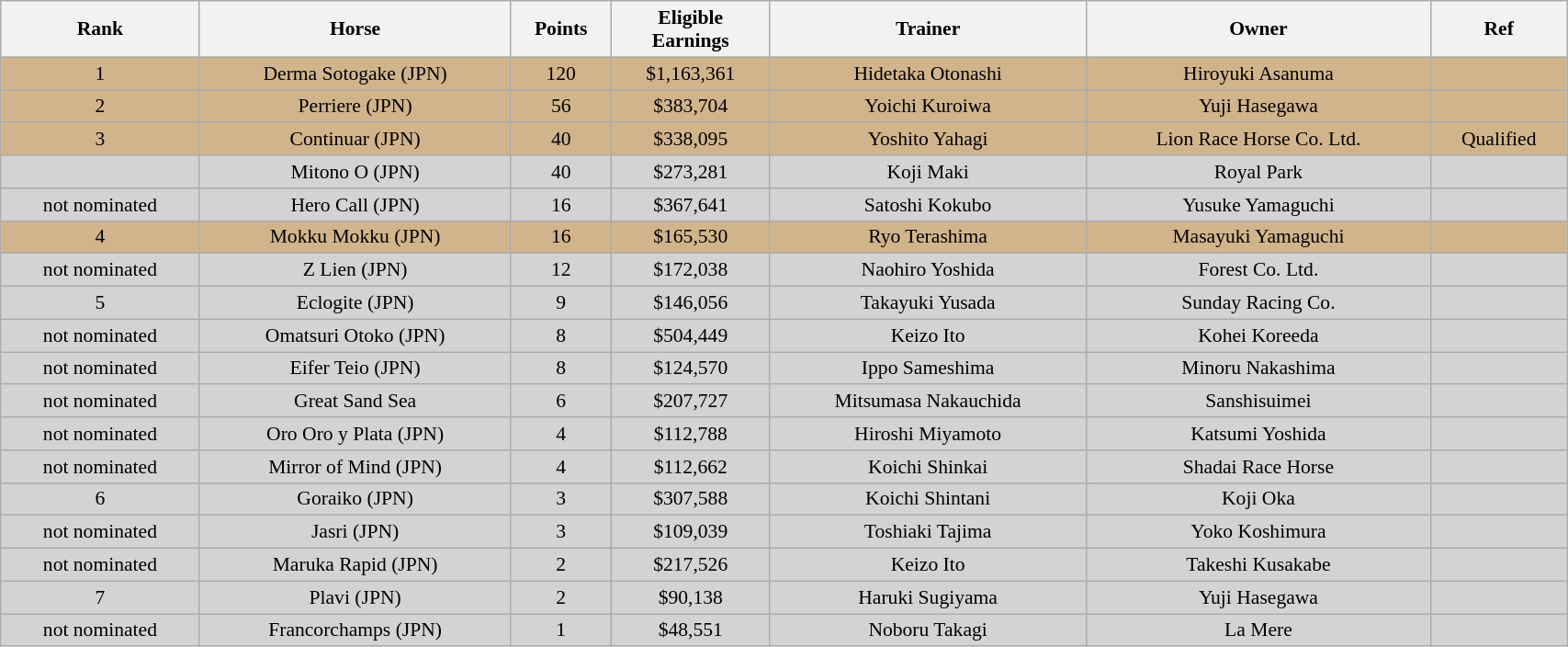<table class="wikitable" style="text-align:center; width:90%; font-size:90%">
<tr>
<th>Rank</th>
<th>Horse</th>
<th>Points</th>
<th>Eligible<br>Earnings</th>
<th>Trainer</th>
<th>Owner</th>
<th>Ref</th>
</tr>
<tr style="background:tan">
<td>1</td>
<td>Derma Sotogake (JPN)</td>
<td>120</td>
<td>$1,163,361</td>
<td>Hidetaka Otonashi</td>
<td>Hiroyuki Asanuma</td>
<td></td>
</tr>
<tr style="background:tan">
<td>2</td>
<td>Perriere (JPN)</td>
<td>56</td>
<td>$383,704</td>
<td>Yoichi Kuroiwa</td>
<td>Yuji Hasegawa</td>
<td></td>
</tr>
<tr style="background:tan">
<td>3</td>
<td>Continuar (JPN)</td>
<td>40</td>
<td>$338,095</td>
<td>Yoshito Yahagi</td>
<td>Lion Race Horse Co. Ltd.</td>
<td>Qualified</td>
</tr>
<tr style="background:lightgrey">
<td></td>
<td>Mitono O (JPN)</td>
<td>40</td>
<td>$273,281</td>
<td>Koji Maki</td>
<td>Royal Park</td>
<td></td>
</tr>
<tr style="background:lightgrey">
<td>not nominated</td>
<td>Hero Call (JPN)</td>
<td>16</td>
<td>$367,641</td>
<td>Satoshi Kokubo</td>
<td>Yusuke Yamaguchi</td>
<td></td>
</tr>
<tr style="background:tan">
<td>4</td>
<td>Mokku Mokku (JPN)</td>
<td>16</td>
<td>$165,530</td>
<td>Ryo Terashima</td>
<td>Masayuki Yamaguchi</td>
<td></td>
</tr>
<tr style="background:lightgray">
<td>not nominated</td>
<td>Z Lien (JPN)</td>
<td>12</td>
<td>$172,038</td>
<td>Naohiro Yoshida</td>
<td>Forest Co. Ltd.</td>
<td></td>
</tr>
<tr style="background:lightgray">
<td>5</td>
<td>Eclogite (JPN)</td>
<td>9</td>
<td>$146,056</td>
<td>Takayuki Yusada</td>
<td>Sunday Racing Co.</td>
<td></td>
</tr>
<tr style="background:lightgray">
<td>not nominated</td>
<td>Omatsuri Otoko (JPN)</td>
<td>8</td>
<td>$504,449</td>
<td>Keizo Ito</td>
<td>Kohei Koreeda</td>
<td></td>
</tr>
<tr style="background:lightgray">
<td>not nominated</td>
<td>Eifer Teio (JPN)</td>
<td>8</td>
<td>$124,570</td>
<td>Ippo Sameshima</td>
<td>Minoru Nakashima</td>
<td></td>
</tr>
<tr style="background:lightgray">
<td>not nominated</td>
<td>Great Sand Sea</td>
<td>6</td>
<td>$207,727</td>
<td>Mitsumasa Nakauchida</td>
<td>Sanshisuimei</td>
<td></td>
</tr>
<tr style="background:lightgray">
<td>not nominated</td>
<td>Oro Oro y Plata (JPN)</td>
<td>4</td>
<td>$112,788</td>
<td>Hiroshi Miyamoto</td>
<td>Katsumi Yoshida</td>
<td></td>
</tr>
<tr style="background:lightgray">
<td>not nominated</td>
<td>Mirror of Mind (JPN)</td>
<td>4</td>
<td>$112,662</td>
<td>Koichi Shinkai</td>
<td>Shadai Race Horse</td>
<td></td>
</tr>
<tr style="background:lightgray">
<td>6</td>
<td>Goraiko (JPN)</td>
<td>3</td>
<td>$307,588</td>
<td>Koichi Shintani</td>
<td>Koji Oka</td>
<td></td>
</tr>
<tr style="background:lightgray">
<td>not nominated</td>
<td>Jasri (JPN)</td>
<td>3</td>
<td>$109,039</td>
<td>Toshiaki Tajima</td>
<td>Yoko Koshimura</td>
<td></td>
</tr>
<tr style="background:lightgray">
<td>not nominated</td>
<td>Maruka Rapid (JPN)</td>
<td>2</td>
<td>$217,526</td>
<td>Keizo Ito</td>
<td>Takeshi Kusakabe</td>
<td></td>
</tr>
<tr style="background:lightgray">
<td>7</td>
<td>Plavi (JPN)</td>
<td>2</td>
<td>$90,138</td>
<td>Haruki Sugiyama</td>
<td>Yuji Hasegawa</td>
<td></td>
</tr>
<tr style="background:lightgray">
<td>not nominated</td>
<td>Francorchamps (JPN)</td>
<td>1</td>
<td>$48,551</td>
<td>Noboru Takagi</td>
<td>La Mere</td>
<td></td>
</tr>
</table>
